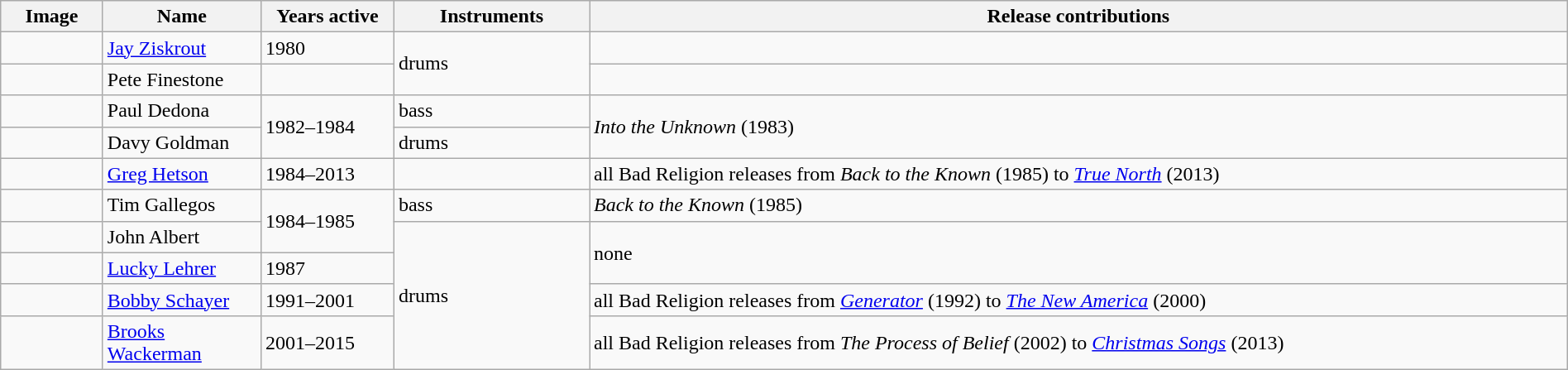<table class="wikitable" border="1" width=100%>
<tr>
<th width="75">Image</th>
<th width="120">Name</th>
<th width="100">Years active</th>
<th width="150">Instruments</th>
<th>Release contributions</th>
</tr>
<tr>
<td></td>
<td><a href='#'>Jay Ziskrout</a></td>
<td>1980</td>
<td rowspan="2">drums</td>
<td></td>
</tr>
<tr>
<td></td>
<td>Pete Finestone</td>
<td></td>
<td></td>
</tr>
<tr>
<td></td>
<td>Paul Dedona</td>
<td rowspan="2">1982–1984</td>
<td>bass</td>
<td rowspan="2"><em>Into the Unknown</em> (1983)</td>
</tr>
<tr>
<td></td>
<td>Davy Goldman</td>
<td>drums</td>
</tr>
<tr>
<td></td>
<td><a href='#'>Greg Hetson</a></td>
<td>1984–2013</td>
<td></td>
<td>all Bad Religion releases from <em>Back to the Known</em> (1985) to <em><a href='#'>True North</a></em> (2013)</td>
</tr>
<tr>
<td></td>
<td>Tim Gallegos</td>
<td rowspan="2">1984–1985</td>
<td>bass</td>
<td><em>Back to the Known</em> (1985)</td>
</tr>
<tr>
<td></td>
<td>John Albert</td>
<td rowspan="4">drums</td>
<td rowspan="2">none</td>
</tr>
<tr>
<td></td>
<td><a href='#'>Lucky Lehrer</a></td>
<td>1987</td>
</tr>
<tr>
<td></td>
<td><a href='#'>Bobby Schayer</a></td>
<td>1991–2001</td>
<td>all Bad Religion releases from <em><a href='#'>Generator</a></em> (1992) to <em><a href='#'>The New America</a></em> (2000)</td>
</tr>
<tr>
<td></td>
<td><a href='#'>Brooks Wackerman</a></td>
<td>2001–2015</td>
<td>all Bad Religion releases from <em>The Process of Belief</em> (2002) to <em><a href='#'>Christmas Songs</a></em> (2013)</td>
</tr>
</table>
